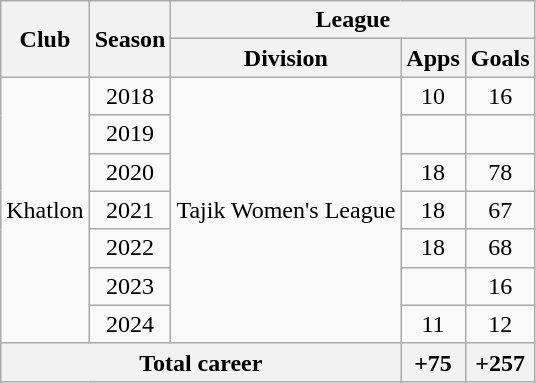<table class=wikitable style="text-align:center;">
<tr>
<th rowspan=2>Club</th>
<th rowspan=2>Season</th>
<th colspan=3>League</th>
</tr>
<tr>
<th>Division</th>
<th>Apps</th>
<th>Goals</th>
</tr>
<tr>
<td rowspan=7>Khatlon</td>
<td>2018</td>
<td rowspan=7>Tajik Women's League</td>
<td>10</td>
<td>16</td>
</tr>
<tr>
<td>2019</td>
<td></td>
<td></td>
</tr>
<tr>
<td>2020</td>
<td>18</td>
<td>78</td>
</tr>
<tr>
<td>2021</td>
<td>18</td>
<td>67</td>
</tr>
<tr>
<td>2022</td>
<td>18</td>
<td>68</td>
</tr>
<tr>
<td>2023</td>
<td></td>
<td>16</td>
</tr>
<tr>
<td>2024</td>
<td>11</td>
<td>12</td>
</tr>
<tr>
<th colspan=3>Total career</th>
<th>+75</th>
<th>+257</th>
</tr>
</table>
